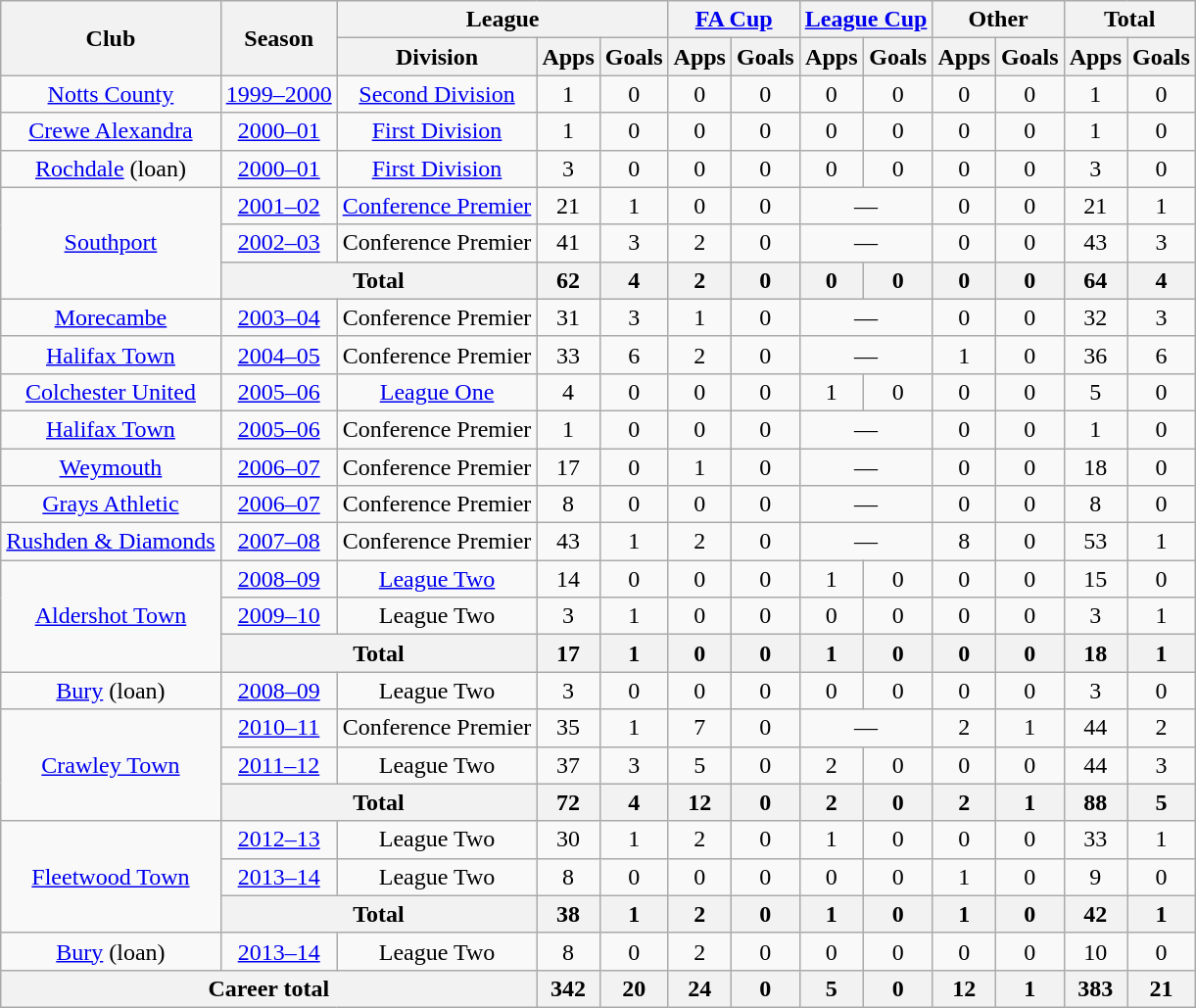<table class="wikitable" style="text-align: center">
<tr>
<th rowspan="2">Club</th>
<th rowspan="2">Season</th>
<th colspan="3">League</th>
<th colspan="2"><a href='#'>FA Cup</a></th>
<th colspan="2"><a href='#'>League Cup</a></th>
<th colspan="2">Other</th>
<th colspan="2">Total</th>
</tr>
<tr>
<th>Division</th>
<th>Apps</th>
<th>Goals</th>
<th>Apps</th>
<th>Goals</th>
<th>Apps</th>
<th>Goals</th>
<th>Apps</th>
<th>Goals</th>
<th>Apps</th>
<th>Goals</th>
</tr>
<tr>
<td><a href='#'>Notts County</a></td>
<td><a href='#'>1999–2000</a></td>
<td><a href='#'>Second Division</a></td>
<td>1</td>
<td>0</td>
<td>0</td>
<td>0</td>
<td>0</td>
<td>0</td>
<td>0</td>
<td>0</td>
<td>1</td>
<td>0</td>
</tr>
<tr>
<td><a href='#'>Crewe Alexandra</a></td>
<td><a href='#'>2000–01</a></td>
<td><a href='#'>First Division</a></td>
<td>1</td>
<td>0</td>
<td>0</td>
<td>0</td>
<td>0</td>
<td>0</td>
<td>0</td>
<td>0</td>
<td>1</td>
<td>0</td>
</tr>
<tr>
<td><a href='#'>Rochdale</a> (loan)</td>
<td><a href='#'>2000–01</a></td>
<td><a href='#'>First Division</a></td>
<td>3</td>
<td>0</td>
<td>0</td>
<td>0</td>
<td>0</td>
<td>0</td>
<td>0</td>
<td>0</td>
<td>3</td>
<td>0</td>
</tr>
<tr>
<td rowspan="3"><a href='#'>Southport</a></td>
<td><a href='#'>2001–02</a></td>
<td><a href='#'>Conference Premier</a></td>
<td>21</td>
<td>1</td>
<td>0</td>
<td>0</td>
<td colspan="2">—</td>
<td>0</td>
<td>0</td>
<td>21</td>
<td>1</td>
</tr>
<tr>
<td><a href='#'>2002–03</a></td>
<td>Conference Premier</td>
<td>41</td>
<td>3</td>
<td>2</td>
<td>0</td>
<td colspan="2">—</td>
<td>0</td>
<td>0</td>
<td>43</td>
<td>3</td>
</tr>
<tr>
<th colspan="2">Total</th>
<th>62</th>
<th>4</th>
<th>2</th>
<th>0</th>
<th>0</th>
<th>0</th>
<th>0</th>
<th>0</th>
<th>64</th>
<th>4</th>
</tr>
<tr>
<td><a href='#'>Morecambe</a></td>
<td><a href='#'>2003–04</a></td>
<td>Conference Premier</td>
<td>31</td>
<td>3</td>
<td>1</td>
<td>0</td>
<td colspan="2">—</td>
<td>0</td>
<td>0</td>
<td>32</td>
<td>3</td>
</tr>
<tr>
<td><a href='#'>Halifax Town</a></td>
<td><a href='#'>2004–05</a></td>
<td>Conference Premier</td>
<td>33</td>
<td>6</td>
<td>2</td>
<td>0</td>
<td colspan="2">—</td>
<td>1</td>
<td>0</td>
<td>36</td>
<td>6</td>
</tr>
<tr>
<td><a href='#'>Colchester United</a></td>
<td><a href='#'>2005–06</a></td>
<td><a href='#'>League One</a></td>
<td>4</td>
<td>0</td>
<td>0</td>
<td>0</td>
<td>1</td>
<td>0</td>
<td>0</td>
<td>0</td>
<td>5</td>
<td>0</td>
</tr>
<tr>
<td><a href='#'>Halifax Town</a></td>
<td><a href='#'>2005–06</a></td>
<td>Conference Premier</td>
<td>1</td>
<td>0</td>
<td>0</td>
<td>0</td>
<td colspan="2">—</td>
<td>0</td>
<td>0</td>
<td>1</td>
<td>0</td>
</tr>
<tr>
<td><a href='#'>Weymouth</a></td>
<td><a href='#'>2006–07</a></td>
<td>Conference Premier</td>
<td>17</td>
<td>0</td>
<td>1</td>
<td>0</td>
<td colspan="2">—</td>
<td>0</td>
<td>0</td>
<td>18</td>
<td>0</td>
</tr>
<tr>
<td><a href='#'>Grays Athletic</a></td>
<td><a href='#'>2006–07</a></td>
<td>Conference Premier</td>
<td>8</td>
<td>0</td>
<td>0</td>
<td>0</td>
<td colspan="2">—</td>
<td>0</td>
<td>0</td>
<td>8</td>
<td>0</td>
</tr>
<tr>
<td><a href='#'>Rushden & Diamonds</a></td>
<td><a href='#'>2007–08</a></td>
<td>Conference Premier</td>
<td>43</td>
<td>1</td>
<td>2</td>
<td>0</td>
<td colspan="2">—</td>
<td>8</td>
<td>0</td>
<td>53</td>
<td>1</td>
</tr>
<tr>
<td rowspan="3"><a href='#'>Aldershot Town</a></td>
<td><a href='#'>2008–09</a></td>
<td><a href='#'>League Two</a></td>
<td>14</td>
<td>0</td>
<td>0</td>
<td>0</td>
<td>1</td>
<td>0</td>
<td>0</td>
<td>0</td>
<td>15</td>
<td>0</td>
</tr>
<tr>
<td><a href='#'>2009–10</a></td>
<td>League Two</td>
<td>3</td>
<td>1</td>
<td>0</td>
<td>0</td>
<td>0</td>
<td>0</td>
<td>0</td>
<td>0</td>
<td>3</td>
<td>1</td>
</tr>
<tr>
<th colspan="2">Total</th>
<th>17</th>
<th>1</th>
<th>0</th>
<th>0</th>
<th>1</th>
<th>0</th>
<th>0</th>
<th>0</th>
<th>18</th>
<th>1</th>
</tr>
<tr>
<td><a href='#'>Bury</a> (loan)</td>
<td><a href='#'>2008–09</a></td>
<td>League Two</td>
<td>3</td>
<td>0</td>
<td>0</td>
<td>0</td>
<td>0</td>
<td>0</td>
<td>0</td>
<td>0</td>
<td>3</td>
<td>0</td>
</tr>
<tr>
<td rowspan="3"><a href='#'>Crawley Town</a></td>
<td><a href='#'>2010–11</a></td>
<td>Conference Premier</td>
<td>35</td>
<td>1</td>
<td>7</td>
<td>0</td>
<td colspan="2">—</td>
<td>2</td>
<td>1</td>
<td>44</td>
<td>2</td>
</tr>
<tr>
<td><a href='#'>2011–12</a></td>
<td>League Two</td>
<td>37</td>
<td>3</td>
<td>5</td>
<td>0</td>
<td>2</td>
<td>0</td>
<td>0</td>
<td>0</td>
<td>44</td>
<td>3</td>
</tr>
<tr>
<th colspan="2">Total</th>
<th>72</th>
<th>4</th>
<th>12</th>
<th>0</th>
<th>2</th>
<th>0</th>
<th>2</th>
<th>1</th>
<th>88</th>
<th>5</th>
</tr>
<tr>
<td rowspan="3"><a href='#'>Fleetwood Town</a></td>
<td><a href='#'>2012–13</a></td>
<td>League Two</td>
<td>30</td>
<td>1</td>
<td>2</td>
<td>0</td>
<td>1</td>
<td>0</td>
<td>0</td>
<td>0</td>
<td>33</td>
<td>1</td>
</tr>
<tr>
<td><a href='#'>2013–14</a></td>
<td>League Two</td>
<td>8</td>
<td>0</td>
<td>0</td>
<td>0</td>
<td>0</td>
<td>0</td>
<td>1</td>
<td>0</td>
<td>9</td>
<td>0</td>
</tr>
<tr>
<th colspan="2">Total</th>
<th>38</th>
<th>1</th>
<th>2</th>
<th>0</th>
<th>1</th>
<th>0</th>
<th>1</th>
<th>0</th>
<th>42</th>
<th>1</th>
</tr>
<tr>
<td><a href='#'>Bury</a> (loan)</td>
<td><a href='#'>2013–14</a></td>
<td>League Two</td>
<td>8</td>
<td>0</td>
<td>2</td>
<td>0</td>
<td>0</td>
<td>0</td>
<td>0</td>
<td>0</td>
<td>10</td>
<td>0</td>
</tr>
<tr>
<th colspan="3">Career total</th>
<th>342</th>
<th>20</th>
<th>24</th>
<th>0</th>
<th>5</th>
<th>0</th>
<th>12</th>
<th>1</th>
<th>383</th>
<th>21</th>
</tr>
</table>
